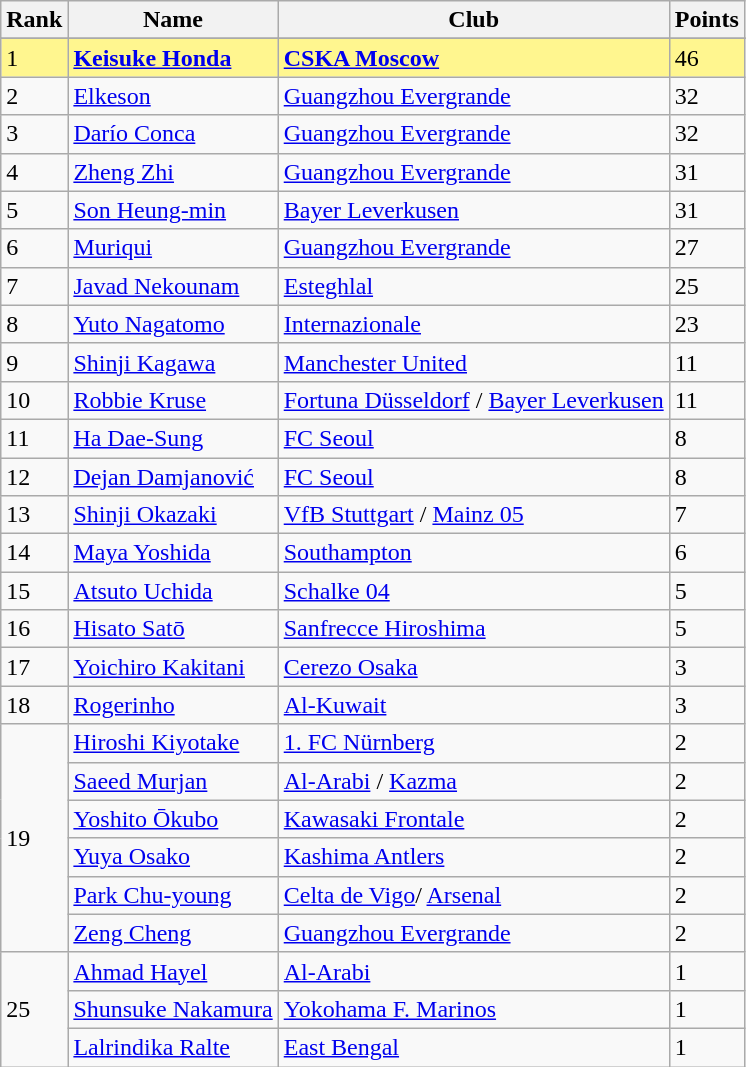<table class="wikitable">
<tr>
<th>Rank</th>
<th>Name</th>
<th>Club</th>
<th>Points</th>
</tr>
<tr>
</tr>
<tr bgcolor="#FFF68F">
<td>1</td>
<td> <strong><a href='#'>Keisuke Honda</a></strong></td>
<td> <strong><a href='#'>CSKA Moscow</a></strong></td>
<td>46</td>
</tr>
<tr>
<td>2</td>
<td> <a href='#'>Elkeson</a></td>
<td> <a href='#'>Guangzhou Evergrande</a></td>
<td>32</td>
</tr>
<tr>
<td>3</td>
<td> <a href='#'>Darío Conca</a></td>
<td> <a href='#'>Guangzhou Evergrande</a></td>
<td>32</td>
</tr>
<tr>
<td>4</td>
<td> <a href='#'>Zheng Zhi</a></td>
<td> <a href='#'>Guangzhou Evergrande</a></td>
<td>31</td>
</tr>
<tr>
<td>5</td>
<td> <a href='#'>Son Heung-min</a></td>
<td> <a href='#'>Bayer Leverkusen</a></td>
<td>31</td>
</tr>
<tr>
<td>6</td>
<td> <a href='#'>Muriqui</a></td>
<td> <a href='#'>Guangzhou Evergrande</a></td>
<td>27</td>
</tr>
<tr>
<td>7</td>
<td> <a href='#'>Javad Nekounam</a></td>
<td> <a href='#'>Esteghlal</a></td>
<td>25</td>
</tr>
<tr>
<td>8</td>
<td> <a href='#'>Yuto Nagatomo</a></td>
<td> <a href='#'>Internazionale</a></td>
<td>23</td>
</tr>
<tr>
<td>9</td>
<td> <a href='#'>Shinji Kagawa</a></td>
<td> <a href='#'>Manchester United</a></td>
<td>11</td>
</tr>
<tr>
<td>10</td>
<td> <a href='#'>Robbie Kruse</a></td>
<td> <a href='#'>Fortuna Düsseldorf</a> /  <a href='#'>Bayer Leverkusen</a></td>
<td>11</td>
</tr>
<tr>
<td>11</td>
<td> <a href='#'>Ha Dae-Sung</a></td>
<td> <a href='#'>FC Seoul</a></td>
<td>8</td>
</tr>
<tr>
<td>12</td>
<td> <a href='#'>Dejan Damjanović</a></td>
<td> <a href='#'>FC Seoul</a></td>
<td>8</td>
</tr>
<tr>
<td>13</td>
<td> <a href='#'>Shinji Okazaki</a></td>
<td> <a href='#'>VfB Stuttgart</a> /  <a href='#'>Mainz 05</a></td>
<td>7</td>
</tr>
<tr>
<td>14</td>
<td> <a href='#'>Maya Yoshida</a></td>
<td> <a href='#'>Southampton</a></td>
<td>6</td>
</tr>
<tr>
<td>15</td>
<td> <a href='#'>Atsuto Uchida</a></td>
<td> <a href='#'>Schalke 04</a></td>
<td>5</td>
</tr>
<tr>
<td>16</td>
<td> <a href='#'>Hisato Satō</a></td>
<td> <a href='#'>Sanfrecce Hiroshima</a></td>
<td>5</td>
</tr>
<tr>
<td>17</td>
<td> <a href='#'>Yoichiro Kakitani</a></td>
<td> <a href='#'>Cerezo Osaka</a></td>
<td>3</td>
</tr>
<tr>
<td>18</td>
<td> <a href='#'>Rogerinho</a></td>
<td> <a href='#'>Al-Kuwait</a></td>
<td>3</td>
</tr>
<tr>
<td rowspan="6">19</td>
<td> <a href='#'>Hiroshi Kiyotake</a></td>
<td> <a href='#'>1. FC Nürnberg</a></td>
<td>2</td>
</tr>
<tr>
<td> <a href='#'>Saeed Murjan</a></td>
<td>  <a href='#'>Al-Arabi</a> /  <a href='#'>Kazma</a></td>
<td>2</td>
</tr>
<tr>
<td> <a href='#'>Yoshito Ōkubo</a></td>
<td>  <a href='#'>Kawasaki Frontale</a></td>
<td>2</td>
</tr>
<tr>
<td> <a href='#'>Yuya Osako</a></td>
<td>  <a href='#'>Kashima Antlers</a></td>
<td>2</td>
</tr>
<tr>
<td> <a href='#'>Park Chu-young</a></td>
<td>  <a href='#'>Celta de Vigo</a>/  <a href='#'>Arsenal</a></td>
<td>2</td>
</tr>
<tr>
<td> <a href='#'>Zeng Cheng</a></td>
<td>  <a href='#'>Guangzhou Evergrande</a></td>
<td>2</td>
</tr>
<tr>
<td rowspan="3">25</td>
<td> <a href='#'>Ahmad Hayel</a></td>
<td>  <a href='#'>Al-Arabi</a></td>
<td>1</td>
</tr>
<tr>
<td> <a href='#'>Shunsuke Nakamura</a></td>
<td>  <a href='#'>Yokohama F. Marinos</a></td>
<td>1</td>
</tr>
<tr>
<td> <a href='#'>Lalrindika Ralte</a></td>
<td>  <a href='#'>East Bengal</a></td>
<td>1</td>
</tr>
</table>
